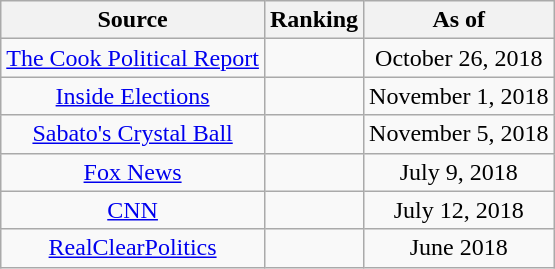<table class="wikitable" style="text-align:center">
<tr>
<th>Source</th>
<th>Ranking</th>
<th>As of</th>
</tr>
<tr>
<td><a href='#'>The Cook Political Report</a></td>
<td></td>
<td>October 26, 2018</td>
</tr>
<tr>
<td><a href='#'>Inside Elections</a></td>
<td></td>
<td>November 1, 2018</td>
</tr>
<tr>
<td><a href='#'>Sabato's Crystal Ball</a></td>
<td></td>
<td>November 5, 2018</td>
</tr>
<tr>
<td><a href='#'>Fox News</a></td>
<td></td>
<td>July 9, 2018</td>
</tr>
<tr>
<td><a href='#'>CNN</a></td>
<td></td>
<td>July 12, 2018</td>
</tr>
<tr>
<td><a href='#'>RealClearPolitics</a></td>
<td></td>
<td>June 2018</td>
</tr>
</table>
